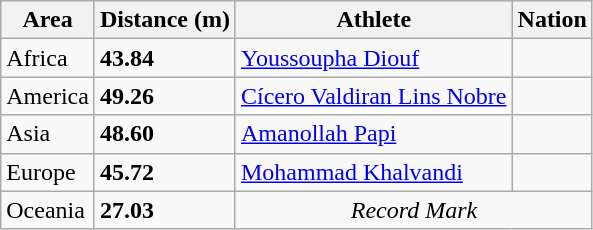<table class="wikitable">
<tr>
<th>Area</th>
<th>Distance (m)</th>
<th>Athlete</th>
<th>Nation</th>
</tr>
<tr>
<td>Africa</td>
<td><strong>43.84</strong></td>
<td><a href='#'>Youssoupha Diouf</a></td>
<td></td>
</tr>
<tr>
<td>America</td>
<td><strong>49.26</strong> </td>
<td><a href='#'>Cícero Valdiran Lins Nobre</a></td>
<td></td>
</tr>
<tr>
<td>Asia</td>
<td><strong>48.60</strong></td>
<td><a href='#'>Amanollah Papi</a></td>
<td></td>
</tr>
<tr>
<td>Europe</td>
<td><strong>45.72</strong></td>
<td><a href='#'>Mohammad Khalvandi</a></td>
<td></td>
</tr>
<tr>
<td>Oceania</td>
<td><strong>27.03</strong></td>
<td colspan="2" align="center"><em>Record Mark</em></td>
</tr>
</table>
